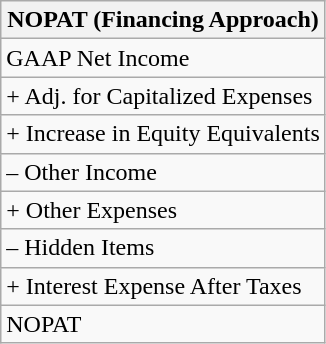<table class="wikitable">
<tr>
<th>NOPAT (Financing Approach)</th>
</tr>
<tr>
<td>GAAP Net Income</td>
</tr>
<tr>
<td>+ Adj. for Capitalized Expenses</td>
</tr>
<tr>
<td>+ Increase in Equity Equivalents</td>
</tr>
<tr>
<td>– Other Income</td>
</tr>
<tr>
<td>+ Other Expenses</td>
</tr>
<tr>
<td>– Hidden Items</td>
</tr>
<tr>
<td>+ Interest Expense After Taxes</td>
</tr>
<tr>
<td>NOPAT</td>
</tr>
</table>
